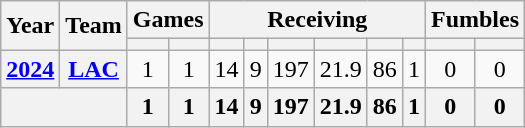<table class="wikitable" style="text-align:center;">
<tr>
<th rowspan="2">Year</th>
<th rowspan="2">Team</th>
<th colspan="2">Games</th>
<th colspan="6">Receiving</th>
<th colspan="2">Fumbles</th>
</tr>
<tr>
<th></th>
<th></th>
<th></th>
<th></th>
<th></th>
<th></th>
<th></th>
<th></th>
<th></th>
<th></th>
</tr>
<tr>
<th><a href='#'>2024</a></th>
<th><a href='#'>LAC</a></th>
<td>1</td>
<td>1</td>
<td>14</td>
<td>9</td>
<td>197</td>
<td>21.9</td>
<td>86</td>
<td>1</td>
<td>0</td>
<td>0</td>
</tr>
<tr>
<th colspan="2"></th>
<th>1</th>
<th>1</th>
<th>14</th>
<th>9</th>
<th>197</th>
<th>21.9</th>
<th>86</th>
<th>1</th>
<th>0</th>
<th>0</th>
</tr>
</table>
